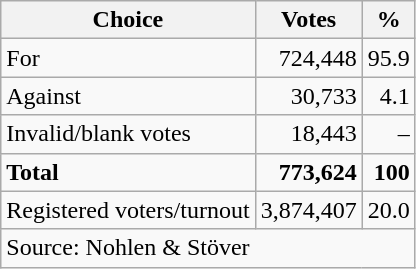<table class=wikitable style=text-align:right>
<tr>
<th>Choice</th>
<th>Votes</th>
<th>%</th>
</tr>
<tr>
<td align=left>For</td>
<td>724,448</td>
<td>95.9</td>
</tr>
<tr>
<td align=left>Against</td>
<td>30,733</td>
<td>4.1</td>
</tr>
<tr>
<td align=left>Invalid/blank votes</td>
<td>18,443</td>
<td>–</td>
</tr>
<tr>
<td align=left><strong>Total</strong></td>
<td><strong>773,624</strong></td>
<td><strong>100</strong></td>
</tr>
<tr>
<td align=left>Registered voters/turnout</td>
<td>3,874,407</td>
<td>20.0</td>
</tr>
<tr>
<td align=left colspan=3>Source: Nohlen & Stöver</td>
</tr>
</table>
